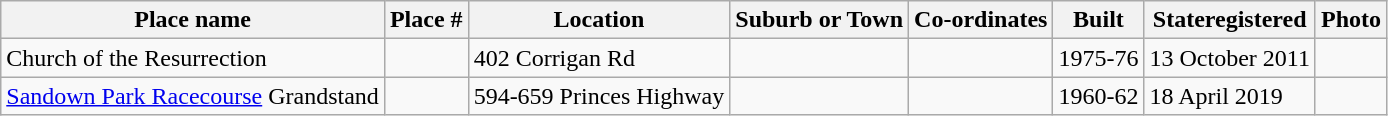<table class="wikitable sortable">
<tr>
<th>Place name</th>
<th>Place #</th>
<th>Location</th>
<th>Suburb or Town</th>
<th>Co-ordinates</th>
<th>Built</th>
<th>Stateregistered</th>
<th class="unsortable">Photo</th>
</tr>
<tr>
<td>Church of the Resurrection</td>
<td></td>
<td>402 Corrigan Rd</td>
<td></td>
<td></td>
<td>1975-76</td>
<td>13 October 2011</td>
<td></td>
</tr>
<tr>
<td><a href='#'>Sandown Park Racecourse</a> Grandstand</td>
<td></td>
<td>594-659 Princes Highway</td>
<td></td>
<td></td>
<td>1960-62</td>
<td>18 April 2019</td>
<td></td>
</tr>
</table>
